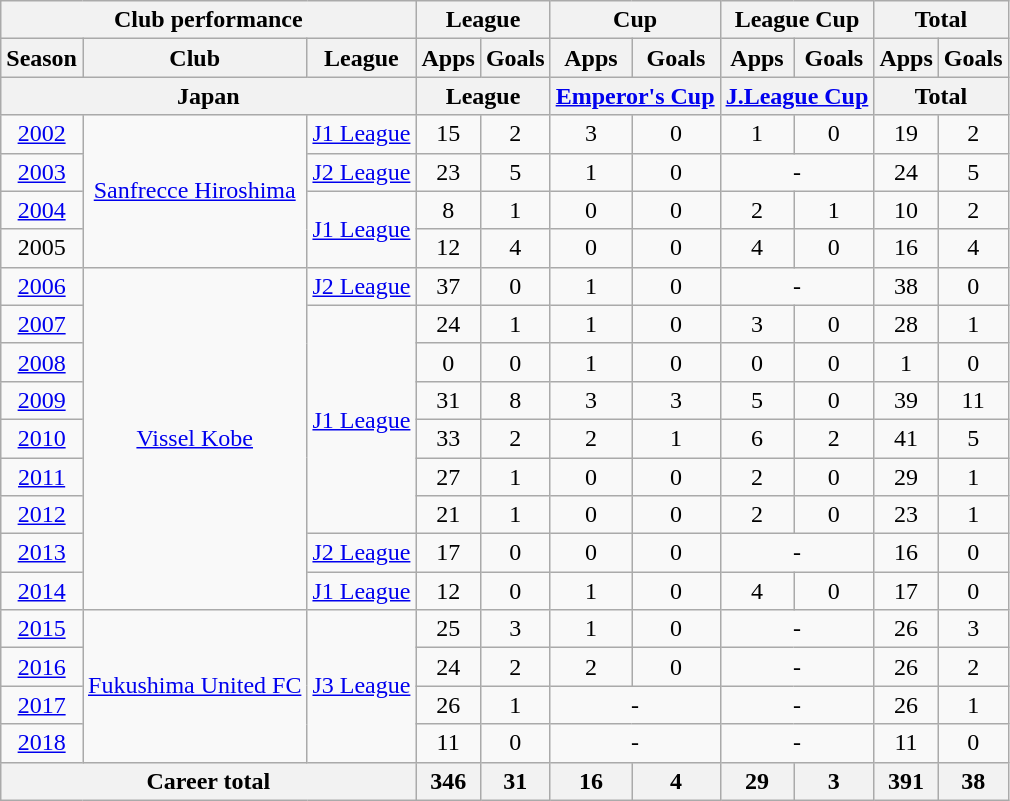<table class="wikitable" style="text-align:center">
<tr>
<th colspan=3>Club performance</th>
<th colspan=2>League</th>
<th colspan=2>Cup</th>
<th colspan=2>League Cup</th>
<th colspan=2>Total</th>
</tr>
<tr>
<th>Season</th>
<th>Club</th>
<th>League</th>
<th>Apps</th>
<th>Goals</th>
<th>Apps</th>
<th>Goals</th>
<th>Apps</th>
<th>Goals</th>
<th>Apps</th>
<th>Goals</th>
</tr>
<tr>
<th colspan=3>Japan</th>
<th colspan=2>League</th>
<th colspan=2><a href='#'>Emperor's Cup</a></th>
<th colspan=2><a href='#'>J.League Cup</a></th>
<th colspan=2>Total</th>
</tr>
<tr>
<td><a href='#'>2002</a></td>
<td rowspan="4"><a href='#'>Sanfrecce Hiroshima</a></td>
<td><a href='#'>J1 League</a></td>
<td>15</td>
<td>2</td>
<td>3</td>
<td>0</td>
<td>1</td>
<td>0</td>
<td>19</td>
<td>2</td>
</tr>
<tr>
<td><a href='#'>2003</a></td>
<td><a href='#'>J2 League</a></td>
<td>23</td>
<td>5</td>
<td>1</td>
<td>0</td>
<td colspan="2">-</td>
<td>24</td>
<td>5</td>
</tr>
<tr>
<td><a href='#'>2004</a></td>
<td rowspan="2"><a href='#'>J1 League</a></td>
<td>8</td>
<td>1</td>
<td>0</td>
<td>0</td>
<td>2</td>
<td>1</td>
<td>10</td>
<td>2</td>
</tr>
<tr>
<td>2005</td>
<td>12</td>
<td>4</td>
<td>0</td>
<td>0</td>
<td>4</td>
<td>0</td>
<td>16</td>
<td>4</td>
</tr>
<tr>
<td><a href='#'>2006</a></td>
<td rowspan="9"><a href='#'>Vissel Kobe</a></td>
<td><a href='#'>J2 League</a></td>
<td>37</td>
<td>0</td>
<td>1</td>
<td>0</td>
<td colspan="2">-</td>
<td>38</td>
<td>0</td>
</tr>
<tr>
<td><a href='#'>2007</a></td>
<td rowspan="6"><a href='#'>J1 League</a></td>
<td>24</td>
<td>1</td>
<td>1</td>
<td>0</td>
<td>3</td>
<td>0</td>
<td>28</td>
<td>1</td>
</tr>
<tr>
<td><a href='#'>2008</a></td>
<td>0</td>
<td>0</td>
<td>1</td>
<td>0</td>
<td>0</td>
<td>0</td>
<td>1</td>
<td>0</td>
</tr>
<tr>
<td><a href='#'>2009</a></td>
<td>31</td>
<td>8</td>
<td>3</td>
<td>3</td>
<td>5</td>
<td>0</td>
<td>39</td>
<td>11</td>
</tr>
<tr>
<td><a href='#'>2010</a></td>
<td>33</td>
<td>2</td>
<td>2</td>
<td>1</td>
<td>6</td>
<td>2</td>
<td>41</td>
<td>5</td>
</tr>
<tr>
<td><a href='#'>2011</a></td>
<td>27</td>
<td>1</td>
<td>0</td>
<td>0</td>
<td>2</td>
<td>0</td>
<td>29</td>
<td>1</td>
</tr>
<tr>
<td><a href='#'>2012</a></td>
<td>21</td>
<td>1</td>
<td>0</td>
<td>0</td>
<td>2</td>
<td>0</td>
<td>23</td>
<td>1</td>
</tr>
<tr>
<td><a href='#'>2013</a></td>
<td><a href='#'>J2 League</a></td>
<td>17</td>
<td>0</td>
<td>0</td>
<td>0</td>
<td colspan="2">-</td>
<td>16</td>
<td>0</td>
</tr>
<tr>
<td><a href='#'>2014</a></td>
<td><a href='#'>J1 League</a></td>
<td>12</td>
<td>0</td>
<td>1</td>
<td>0</td>
<td>4</td>
<td>0</td>
<td>17</td>
<td>0</td>
</tr>
<tr>
<td><a href='#'>2015</a></td>
<td rowspan="4"><a href='#'>Fukushima United FC</a></td>
<td rowspan="4"><a href='#'>J3 League</a></td>
<td>25</td>
<td>3</td>
<td>1</td>
<td>0</td>
<td colspan="2">-</td>
<td>26</td>
<td>3</td>
</tr>
<tr>
<td><a href='#'>2016</a></td>
<td>24</td>
<td>2</td>
<td>2</td>
<td>0</td>
<td colspan="2">-</td>
<td>26</td>
<td>2</td>
</tr>
<tr>
<td><a href='#'>2017</a></td>
<td>26</td>
<td>1</td>
<td colspan="2">-</td>
<td colspan="2">-</td>
<td>26</td>
<td>1</td>
</tr>
<tr>
<td><a href='#'>2018</a></td>
<td>11</td>
<td>0</td>
<td colspan="2">-</td>
<td colspan="2">-</td>
<td>11</td>
<td>0</td>
</tr>
<tr>
<th colspan=3>Career total</th>
<th>346</th>
<th>31</th>
<th>16</th>
<th>4</th>
<th>29</th>
<th>3</th>
<th>391</th>
<th>38</th>
</tr>
</table>
